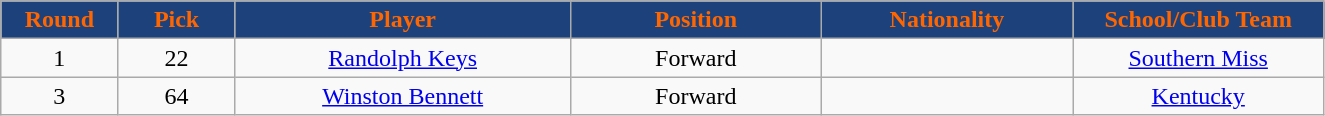<table class="wikitable sortable sortable">
<tr>
<th style="background:#1d427b; color:#f60; width:7%;">Round</th>
<th style="background:#1d427b; color:#f60; width:7%;">Pick</th>
<th style="background:#1d427b; color:#f60; width:20%;">Player</th>
<th style="background:#1d427b; color:#f60; width:15%;">Position</th>
<th style="background:#1d427b; color:#f60; width:15%;">Nationality</th>
<th style="background:#1d427b; color:#f60; width:15%;">School/Club Team</th>
</tr>
<tr style="text-align:center;">
<td>1</td>
<td>22</td>
<td><a href='#'>Randolph Keys</a></td>
<td>Forward</td>
<td></td>
<td><a href='#'>Southern Miss</a></td>
</tr>
<tr style="text-align:center;">
<td>3</td>
<td>64</td>
<td><a href='#'>Winston Bennett</a></td>
<td>Forward</td>
<td></td>
<td><a href='#'>Kentucky</a></td>
</tr>
</table>
